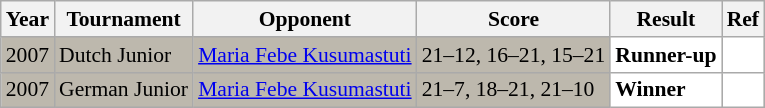<table class="sortable wikitable" style="font-size: 90%;">
<tr>
<th>Year</th>
<th>Tournament</th>
<th>Opponent</th>
<th>Score</th>
<th>Result</th>
<th>Ref</th>
</tr>
<tr style="background:#BDB8AD">
<td align="center">2007</td>
<td align="left">Dutch Junior</td>
<td align="left"> <a href='#'>Maria Febe Kusumastuti</a></td>
<td align="left">21–12, 16–21, 15–21</td>
<td style="text-align:left; background:white"> <strong>Runner-up</strong></td>
<td style="text-align:center; background:white"></td>
</tr>
<tr style="background:#BDB8AD">
<td align="center">2007</td>
<td align="left">German Junior</td>
<td align="left"> <a href='#'>Maria Febe Kusumastuti</a></td>
<td align="left">21–7, 18–21, 21–10</td>
<td style="text-align:left; background:white"> <strong>Winner</strong></td>
<td style="text-align:center; background:white"></td>
</tr>
</table>
